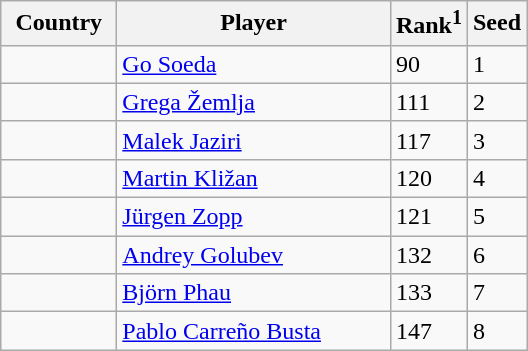<table class="sortable wikitable">
<tr>
<th width="70">Country</th>
<th width="175">Player</th>
<th>Rank<sup>1</sup></th>
<th>Seed</th>
</tr>
<tr>
<td></td>
<td><a href='#'>Go Soeda</a></td>
<td>90</td>
<td>1</td>
</tr>
<tr>
<td></td>
<td><a href='#'>Grega Žemlja</a></td>
<td>111</td>
<td>2</td>
</tr>
<tr>
<td></td>
<td><a href='#'>Malek Jaziri</a></td>
<td>117</td>
<td>3</td>
</tr>
<tr>
<td></td>
<td><a href='#'>Martin Kližan</a></td>
<td>120</td>
<td>4</td>
</tr>
<tr>
<td></td>
<td><a href='#'>Jürgen Zopp</a></td>
<td>121</td>
<td>5</td>
</tr>
<tr>
<td></td>
<td><a href='#'>Andrey Golubev</a></td>
<td>132</td>
<td>6</td>
</tr>
<tr>
<td></td>
<td><a href='#'>Björn Phau</a></td>
<td>133</td>
<td>7</td>
</tr>
<tr>
<td></td>
<td><a href='#'>Pablo Carreño Busta</a></td>
<td>147</td>
<td>8</td>
</tr>
</table>
